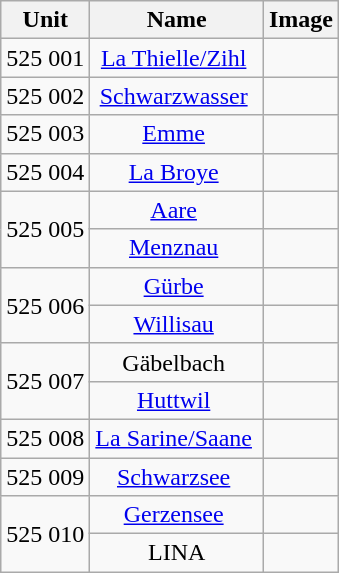<table class="wikitable" style="text-align:center;">
<tr class="hintergrundfarbe6">
<th>Unit</th>
<th>Name</th>
<th>Image</th>
</tr>
<tr>
<td>525 001</td>
<td><a href='#'>La Thielle/Zihl</a> </td>
<td></td>
</tr>
<tr>
<td>525 002</td>
<td><a href='#'>Schwarzwasser</a> </td>
<td></td>
</tr>
<tr>
<td>525 003</td>
<td><a href='#'>Emme</a> </td>
<td></td>
</tr>
<tr>
<td>525 004</td>
<td><a href='#'>La Broye</a> </td>
<td></td>
</tr>
<tr>
<td rowspan="2">525 005</td>
<td><a href='#'>Aare</a> </td>
<td></td>
</tr>
<tr>
<td><a href='#'>Menznau</a> </td>
<td></td>
</tr>
<tr>
<td rowspan="2">525 006</td>
<td><a href='#'>Gürbe</a> </td>
<td></td>
</tr>
<tr>
<td><a href='#'>Willisau</a> </td>
<td></td>
</tr>
<tr>
<td rowspan="2">525 007</td>
<td>Gäbelbach </td>
<td></td>
</tr>
<tr>
<td><a href='#'>Huttwil</a> </td>
<td></td>
</tr>
<tr>
<td>525 008</td>
<td><a href='#'>La Sarine/Saane</a> </td>
<td></td>
</tr>
<tr>
<td>525 009</td>
<td><a href='#'>Schwarzsee</a> </td>
<td></td>
</tr>
<tr>
<td rowspan="2">525 010</td>
<td><a href='#'>Gerzensee</a> </td>
<td></td>
</tr>
<tr>
<td>LINA</td>
<td></td>
</tr>
</table>
